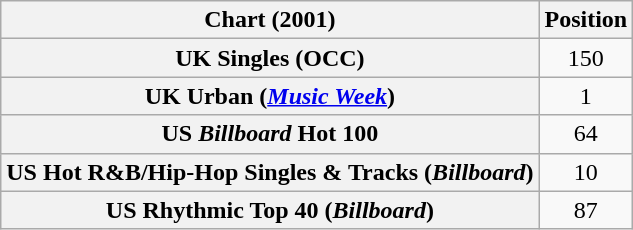<table class="wikitable sortable plainrowheaders" style="text-align:center">
<tr>
<th>Chart (2001)</th>
<th>Position</th>
</tr>
<tr>
<th scope="row">UK Singles (OCC)</th>
<td>150</td>
</tr>
<tr>
<th scope="row">UK Urban (<em><a href='#'>Music Week</a></em>)</th>
<td>1</td>
</tr>
<tr>
<th scope="row">US <em>Billboard</em> Hot 100</th>
<td>64</td>
</tr>
<tr>
<th scope="row">US Hot R&B/Hip-Hop Singles & Tracks (<em>Billboard</em>)</th>
<td>10</td>
</tr>
<tr>
<th scope="row">US Rhythmic Top 40 (<em>Billboard</em>)</th>
<td>87</td>
</tr>
</table>
